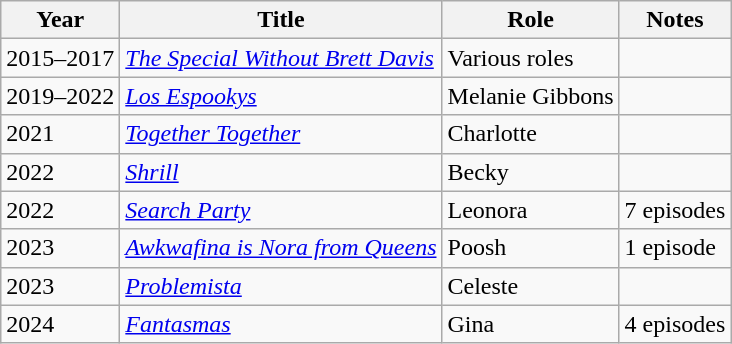<table class="wikitable">
<tr>
<th>Year</th>
<th>Title</th>
<th>Role</th>
<th>Notes</th>
</tr>
<tr>
<td>2015–2017</td>
<td><em><a href='#'>The Special Without Brett Davis</a></em></td>
<td>Various roles</td>
<td></td>
</tr>
<tr>
<td>2019–2022</td>
<td><em><a href='#'>Los Espookys</a></em></td>
<td>Melanie Gibbons</td>
<td></td>
</tr>
<tr>
<td>2021</td>
<td><em><a href='#'>Together Together</a></em></td>
<td>Charlotte</td>
<td></td>
</tr>
<tr>
<td>2022</td>
<td><em><a href='#'>Shrill</a></em></td>
<td>Becky</td>
<td></td>
</tr>
<tr>
<td>2022</td>
<td><em><a href='#'>Search Party</a></em></td>
<td>Leonora</td>
<td>7 episodes</td>
</tr>
<tr>
<td>2023</td>
<td><em><a href='#'>Awkwafina is Nora from Queens</a></em></td>
<td>Poosh</td>
<td>1 episode</td>
</tr>
<tr>
<td>2023</td>
<td><em><a href='#'>Problemista</a></em></td>
<td>Celeste</td>
<td></td>
</tr>
<tr>
<td>2024</td>
<td><em><a href='#'>Fantasmas</a></em></td>
<td>Gina</td>
<td>4 episodes</td>
</tr>
</table>
